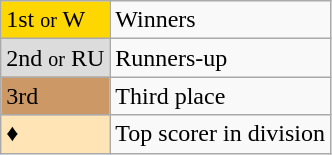<table class="wikitable" text-align:center">
<tr>
<td bgcolor=gold>1st <small>or</small> W</td>
<td>Winners</td>
</tr>
<tr>
<td bgcolor=#DCDCDC>2nd <small>or</small> RU</td>
<td>Runners-up</td>
</tr>
<tr>
<td bgcolor=#CC9966>3rd</td>
<td>Third place</td>
</tr>
<tr>
<td bgcolor=#FFE4B5>♦</td>
<td>Top scorer in division</td>
</tr>
</table>
